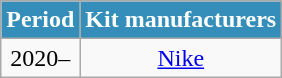<table class="wikitable" style="text-align: center">
<tr>
<th style="color:#FFFFFF; background:#348eb9;">Period</th>
<th style="color:#FFFFFF; background:#348eb9;">Kit manufacturers</th>
</tr>
<tr>
<td>2020–</td>
<td><a href='#'>Nike</a></td>
</tr>
</table>
